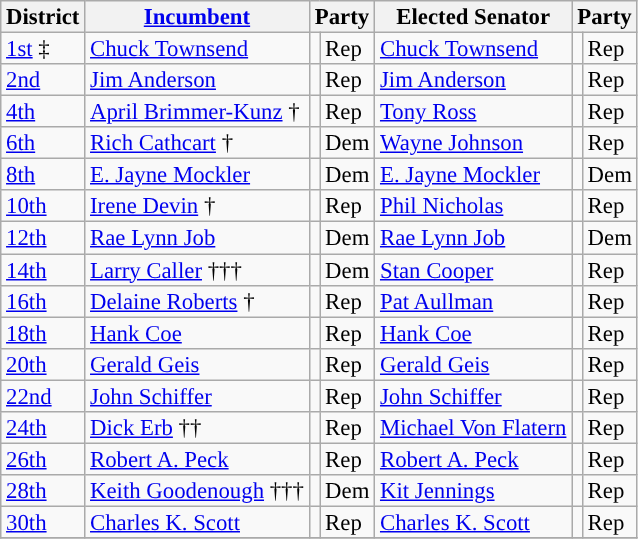<table class="sortable wikitable" style="font-size:95%;line-height:14px;">
<tr>
<th class="unsortable">District</th>
<th class="unsortable"><a href='#'>Incumbent</a></th>
<th colspan="2">Party</th>
<th class="unsortable">Elected Senator</th>
<th colspan="2">Party</th>
</tr>
<tr>
<td><a href='#'>1st</a> ‡</td>
<td><a href='#'>Chuck Townsend</a></td>
<td style="background:"></td>
<td>Rep</td>
<td><a href='#'>Chuck Townsend</a></td>
<td style="background:"></td>
<td>Rep</td>
</tr>
<tr>
<td><a href='#'>2nd</a></td>
<td><a href='#'>Jim Anderson</a></td>
<td style="background:"></td>
<td>Rep</td>
<td><a href='#'>Jim Anderson</a></td>
<td style="background:"></td>
<td>Rep</td>
</tr>
<tr>
<td><a href='#'>4th</a></td>
<td><a href='#'>April Brimmer-Kunz</a> †</td>
<td style="background:"></td>
<td>Rep</td>
<td><a href='#'>Tony Ross</a></td>
<td style="background:"></td>
<td>Rep</td>
</tr>
<tr>
<td><a href='#'>6th</a></td>
<td><a href='#'>Rich Cathcart</a> †</td>
<td style="background:"></td>
<td>Dem</td>
<td><a href='#'>Wayne Johnson</a></td>
<td style="background:"></td>
<td>Rep</td>
</tr>
<tr>
<td><a href='#'>8th</a></td>
<td><a href='#'>E. Jayne Mockler</a></td>
<td style="background:"></td>
<td>Dem</td>
<td><a href='#'>E. Jayne Mockler</a></td>
<td style="background:"></td>
<td>Dem</td>
</tr>
<tr>
<td><a href='#'>10th</a></td>
<td><a href='#'>Irene Devin</a> †</td>
<td style="background:"></td>
<td>Rep</td>
<td><a href='#'>Phil Nicholas</a></td>
<td style="background:"></td>
<td>Rep</td>
</tr>
<tr>
<td><a href='#'>12th</a></td>
<td><a href='#'>Rae Lynn Job</a></td>
<td style="background:"></td>
<td>Dem</td>
<td><a href='#'>Rae Lynn Job</a></td>
<td style="background:"></td>
<td>Dem</td>
</tr>
<tr>
<td><a href='#'>14th</a></td>
<td><a href='#'>Larry Caller</a> †††</td>
<td style="background:"></td>
<td>Dem</td>
<td><a href='#'>Stan Cooper</a></td>
<td style="background:"></td>
<td>Rep</td>
</tr>
<tr>
<td><a href='#'>16th</a></td>
<td><a href='#'>Delaine Roberts</a> †</td>
<td style="background:"></td>
<td>Rep</td>
<td><a href='#'>Pat Aullman</a></td>
<td style="background:"></td>
<td>Rep</td>
</tr>
<tr>
<td><a href='#'>18th</a></td>
<td><a href='#'>Hank Coe</a></td>
<td style="background:"></td>
<td>Rep</td>
<td><a href='#'>Hank Coe</a></td>
<td style="background:"></td>
<td>Rep</td>
</tr>
<tr>
<td><a href='#'>20th</a></td>
<td><a href='#'>Gerald Geis</a></td>
<td style="background:"></td>
<td>Rep</td>
<td><a href='#'>Gerald Geis</a></td>
<td style="background:"></td>
<td>Rep</td>
</tr>
<tr>
<td><a href='#'>22nd</a></td>
<td><a href='#'>John Schiffer</a></td>
<td style="background:"></td>
<td>Rep</td>
<td><a href='#'>John Schiffer</a></td>
<td style="background:"></td>
<td>Rep</td>
</tr>
<tr>
<td><a href='#'>24th</a></td>
<td><a href='#'>Dick Erb</a> ††</td>
<td style="background:"></td>
<td>Rep</td>
<td><a href='#'>Michael Von Flatern</a></td>
<td style="background:"></td>
<td>Rep</td>
</tr>
<tr>
<td><a href='#'>26th</a></td>
<td><a href='#'>Robert A. Peck</a></td>
<td style="background:"></td>
<td>Rep</td>
<td><a href='#'>Robert A. Peck</a></td>
<td style="background:"></td>
<td>Rep</td>
</tr>
<tr>
<td><a href='#'>28th</a></td>
<td><a href='#'>Keith Goodenough</a> †††</td>
<td style="background:"></td>
<td>Dem</td>
<td><a href='#'>Kit Jennings</a></td>
<td style="background:"></td>
<td>Rep</td>
</tr>
<tr>
<td><a href='#'>30th</a></td>
<td><a href='#'>Charles K. Scott</a></td>
<td style="background:"></td>
<td>Rep</td>
<td><a href='#'>Charles K. Scott</a></td>
<td style="background:"></td>
<td>Rep</td>
</tr>
<tr>
</tr>
</table>
